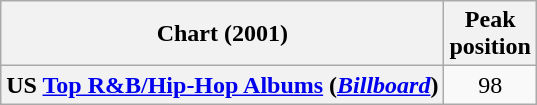<table class="wikitable sortable plainrowheaders" style="text-align:center">
<tr>
<th scope="col">Chart (2001)</th>
<th scope="col">Peak<br> position</th>
</tr>
<tr>
<th scope="row">US <a href='#'>Top R&B/Hip-Hop Albums</a> (<em><a href='#'>Billboard</a></em>)</th>
<td>98</td>
</tr>
</table>
